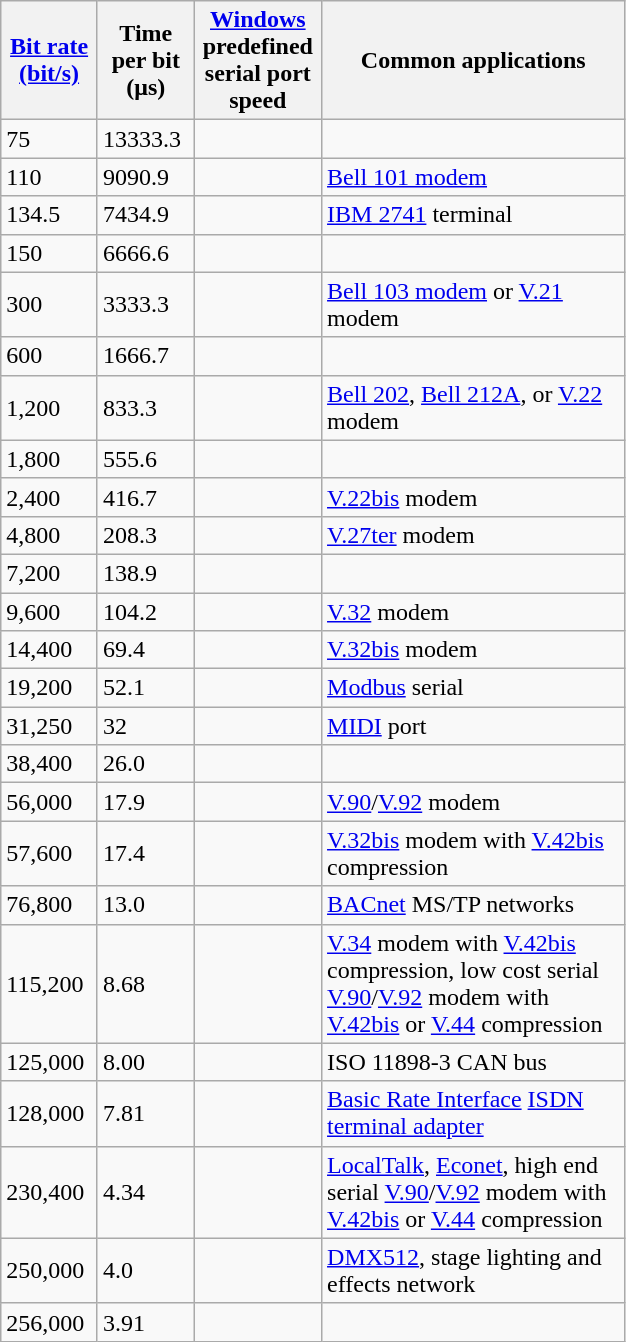<table class="wikitable floatright" style="width: 33%;">
<tr>
<th style=max-width:5em><a href='#'>Bit rate (bit/s)</a></th>
<th style=max-width:5em>Time per bit (μs)</th>
<th style=max-width:6em><a href='#'>Windows</a> predefined serial port speed</th>
<th>Common applications</th>
</tr>
<tr>
<td>75</td>
<td>13333.3</td>
<td></td>
<td></td>
</tr>
<tr>
<td>110</td>
<td>9090.9</td>
<td></td>
<td><a href='#'>Bell 101 modem</a></td>
</tr>
<tr>
<td>134.5</td>
<td>7434.9</td>
<td></td>
<td><a href='#'>IBM 2741</a> terminal</td>
</tr>
<tr>
<td>150</td>
<td>6666.6</td>
<td></td>
<td></td>
</tr>
<tr>
<td>300</td>
<td>3333.3</td>
<td></td>
<td><a href='#'>Bell 103 modem</a> or <a href='#'>V.21</a> modem</td>
</tr>
<tr>
<td>600</td>
<td>1666.7</td>
<td></td>
<td></td>
</tr>
<tr>
<td>1,200</td>
<td>833.3</td>
<td></td>
<td><a href='#'>Bell 202</a>, <a href='#'>Bell 212A</a>, or <a href='#'>V.22</a> modem</td>
</tr>
<tr>
<td>1,800</td>
<td>555.6</td>
<td></td>
<td></td>
</tr>
<tr>
<td>2,400</td>
<td>416.7</td>
<td></td>
<td><a href='#'>V.22bis</a> modem</td>
</tr>
<tr>
<td>4,800</td>
<td>208.3</td>
<td></td>
<td><a href='#'>V.27ter</a> modem</td>
</tr>
<tr>
<td>7,200</td>
<td>138.9</td>
<td></td>
<td></td>
</tr>
<tr>
<td>9,600</td>
<td>104.2</td>
<td></td>
<td><a href='#'>V.32</a> modem</td>
</tr>
<tr>
<td>14,400</td>
<td>69.4</td>
<td></td>
<td><a href='#'>V.32bis</a> modem</td>
</tr>
<tr>
<td>19,200</td>
<td>52.1</td>
<td></td>
<td><a href='#'>Modbus</a> serial</td>
</tr>
<tr>
<td>31,250</td>
<td>32</td>
<td></td>
<td><a href='#'>MIDI</a> port</td>
</tr>
<tr>
<td>38,400</td>
<td>26.0</td>
<td></td>
<td></td>
</tr>
<tr>
<td>56,000</td>
<td>17.9</td>
<td></td>
<td><a href='#'>V.90</a>/<a href='#'>V.92</a> modem</td>
</tr>
<tr>
<td>57,600</td>
<td>17.4</td>
<td></td>
<td><a href='#'>V.32bis</a> modem with <a href='#'>V.42bis</a> compression</td>
</tr>
<tr>
<td>76,800</td>
<td>13.0</td>
<td></td>
<td><a href='#'>BACnet</a> MS/TP networks</td>
</tr>
<tr>
<td>115,200</td>
<td>8.68</td>
<td></td>
<td><a href='#'>V.34</a> modem with <a href='#'>V.42bis</a> compression, low cost serial <a href='#'>V.90</a>/<a href='#'>V.92</a> modem with <a href='#'>V.42bis</a> or <a href='#'>V.44</a> compression</td>
</tr>
<tr>
<td>125,000</td>
<td>8.00</td>
<td></td>
<td>ISO 11898-3 CAN bus</td>
</tr>
<tr>
<td>128,000</td>
<td>7.81</td>
<td></td>
<td><a href='#'>Basic Rate Interface</a> <a href='#'>ISDN</a> <a href='#'>terminal adapter</a></td>
</tr>
<tr>
<td>230,400</td>
<td>4.34</td>
<td></td>
<td><a href='#'>LocalTalk</a>, <a href='#'>Econet</a>, high end serial <a href='#'>V.90</a>/<a href='#'>V.92</a> modem with <a href='#'>V.42bis</a> or <a href='#'>V.44</a> compression</td>
</tr>
<tr>
<td>250,000</td>
<td>4.0</td>
<td></td>
<td><a href='#'>DMX512</a>, stage lighting and effects network</td>
</tr>
<tr>
<td>256,000</td>
<td>3.91</td>
<td></td>
<td></td>
</tr>
</table>
